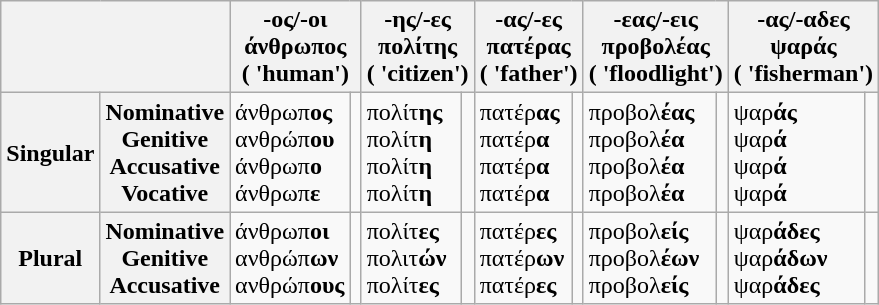<table class="wikitable">
<tr>
<th colspan="2"> </th>
<th colspan="2">-ος/-οι<br>άνθρωπος <br>( 'human')</th>
<th colspan="2">-ης/-ες<br>πολίτης <br>( 'citizen')</th>
<th colspan="2">-ας/-ες<br>πατέρας <br>( 'father')</th>
<th colspan="2">-εας/-εις<br>προβολέας <br>( 'floodlight')</th>
<th colspan="2">-ας/-αδες<br>ψαράς <br>( 'fisherman')</th>
</tr>
<tr>
<th>Singular</th>
<th>Nominative<br>Genitive<br>Accusative<br>Vocative</th>
<td>άνθρωπ<strong>ος</strong> <br>ανθρώπ<strong>ου</strong><br>άνθρωπ<strong>ο</strong><br>άνθρωπ<strong>ε</strong></td>
<td><br><br><br></td>
<td>πολίτ<strong>ης</strong><br>πολίτ<strong>η</strong><br>πολίτ<strong>η</strong><br>πολίτ<strong>η</strong></td>
<td><br><br><br></td>
<td>πατέρ<strong>ας</strong><br>πατέρ<strong>α</strong><br>πατέρ<strong>α</strong><br>πατέρ<strong>α</strong></td>
<td><br><br><br></td>
<td>προβολ<strong>έας</strong><br>προβολ<strong>έα</strong><br>προβολ<strong>έα</strong><br>προβολ<strong>έα</strong></td>
<td><br><br><br></td>
<td>ψαρ<strong>άς</strong><br>ψαρ<strong>ά</strong><br>ψαρ<strong>ά</strong><br>ψαρ<strong>ά</strong></td>
<td><br><br><br></td>
</tr>
<tr>
<th>Plural</th>
<th>Nominative<br>Genitive<br>Accusative</th>
<td>άνθρωπ<strong>οι</strong><br>ανθρώπ<strong>ων</strong><br>ανθρώπ<strong>ους</strong></td>
<td><br><br></td>
<td>πολίτ<strong>ες</strong><br>πολιτ<strong>ών</strong><br>πολίτ<strong>ες</strong></td>
<td><br><br></td>
<td>πατέρ<strong>ες</strong><br>πατέρ<strong>ων</strong><br>πατέρ<strong>ες</strong></td>
<td><br><br></td>
<td>προβολ<strong>είς</strong><br>προβολ<strong>έων</strong><br>προβολ<strong>είς</strong></td>
<td><br><br></td>
<td>ψαρ<strong>άδες</strong><br>ψαρ<strong>άδων</strong><br>ψαρ<strong>άδες</strong></td>
<td><br><br></td>
</tr>
</table>
